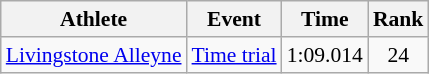<table class=wikitable style="font-size:90%; text-align:center">
<tr>
<th>Athlete</th>
<th>Event</th>
<th>Time</th>
<th>Rank</th>
</tr>
<tr align=center>
<td align=left><a href='#'>Livingstone Alleyne</a></td>
<td align=left><a href='#'>Time trial</a></td>
<td>1:09.014</td>
<td>24</td>
</tr>
</table>
